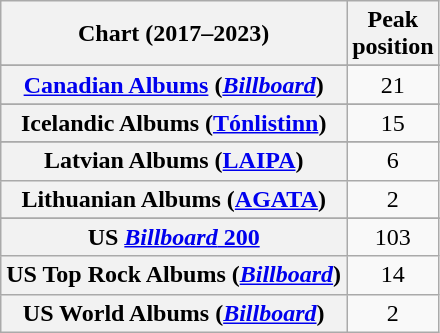<table class="wikitable sortable plainrowheaders" style="text-align:center">
<tr>
<th scope="col">Chart (2017–2023)</th>
<th scope="col">Peak<br>position</th>
</tr>
<tr>
</tr>
<tr>
</tr>
<tr>
</tr>
<tr>
<th scope="row"><a href='#'>Canadian Albums</a> (<em><a href='#'>Billboard</a></em>)</th>
<td>21</td>
</tr>
<tr>
</tr>
<tr>
</tr>
<tr>
</tr>
<tr>
<th scope="row">Icelandic Albums (<a href='#'>Tónlistinn</a>)</th>
<td>15</td>
</tr>
<tr>
</tr>
<tr>
<th scope="row">Latvian Albums (<a href='#'>LAIPA</a>)</th>
<td>6</td>
</tr>
<tr>
<th scope="row">Lithuanian Albums (<a href='#'>AGATA</a>)</th>
<td>2</td>
</tr>
<tr>
</tr>
<tr>
</tr>
<tr>
</tr>
<tr>
</tr>
<tr>
<th scope="row">US <a href='#'><em>Billboard</em> 200</a></th>
<td>103</td>
</tr>
<tr>
<th scope="row">US Top Rock Albums (<em><a href='#'>Billboard</a></em>)</th>
<td>14</td>
</tr>
<tr>
<th scope="row">US World Albums (<em><a href='#'>Billboard</a></em>)</th>
<td>2</td>
</tr>
</table>
